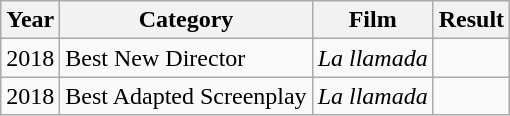<table class="wikitable">
<tr>
<th>Year</th>
<th>Category</th>
<th>Film</th>
<th>Result</th>
</tr>
<tr>
<td>2018</td>
<td>Best New Director</td>
<td><em>La llamada</em></td>
<td></td>
</tr>
<tr>
<td>2018</td>
<td>Best Adapted Screenplay</td>
<td><em>La llamada</em></td>
<td></td>
</tr>
</table>
